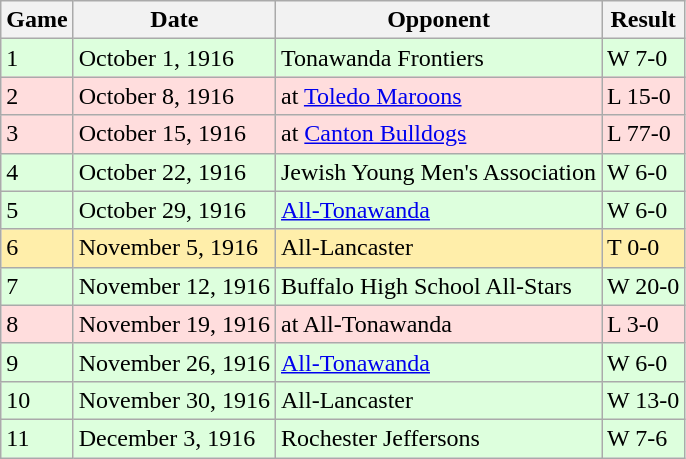<table class="wikitable">
<tr>
<th>Game</th>
<th>Date</th>
<th>Opponent</th>
<th>Result</th>
</tr>
<tr style="background: #ddffdd;">
<td>1</td>
<td>October 1, 1916</td>
<td>Tonawanda Frontiers </td>
<td>W 7-0</td>
</tr>
<tr style="background: #ffdddd;">
<td>2</td>
<td>October 8, 1916</td>
<td>at <a href='#'>Toledo Maroons</a>  </td>
<td>L 15-0</td>
</tr>
<tr style="background: #ffdddd;">
<td>3</td>
<td>October 15, 1916</td>
<td>at <a href='#'>Canton Bulldogs</a></td>
<td>L 77-0</td>
</tr>
<tr style="background: #ddffdd;">
<td>4</td>
<td>October 22, 1916</td>
<td>Jewish Young Men's Association </td>
<td>W 6-0</td>
</tr>
<tr style="background: #ddffdd;">
<td>5</td>
<td>October 29, 1916</td>
<td><a href='#'>All-Tonawanda</a>   </td>
<td>W 6-0</td>
</tr>
<tr style="background: #ffeeaa;">
<td>6</td>
<td>November 5, 1916</td>
<td>All-Lancaster </td>
<td>T 0-0</td>
</tr>
<tr style="background: #ddffdd;">
<td>7</td>
<td>November 12, 1916</td>
<td>Buffalo High School All-Stars  </td>
<td>W 20-0</td>
</tr>
<tr style="background: #ffdddd;">
<td>8</td>
<td>November 19, 1916</td>
<td>at All-Tonawanda  </td>
<td>L 3-0</td>
</tr>
<tr style="background: #ddffdd;">
<td>9</td>
<td>November 26, 1916</td>
<td><a href='#'>All-Tonawanda</a>  </td>
<td>W 6-0</td>
</tr>
<tr style="background: #ddffdd;">
<td>10</td>
<td>November 30, 1916</td>
<td>All-Lancaster  </td>
<td>W 13-0</td>
</tr>
<tr style="background: #ddffdd;">
<td>11</td>
<td>December 3, 1916</td>
<td>Rochester Jeffersons   </td>
<td>W 7-6</td>
</tr>
</table>
